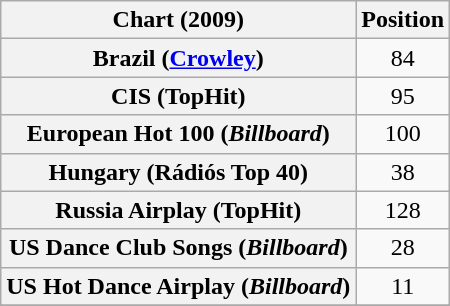<table class="wikitable sortable plainrowheaders" style="text-align:center">
<tr>
<th>Chart (2009)</th>
<th>Position</th>
</tr>
<tr>
<th scope="row">Brazil (<a href='#'>Crowley</a>)</th>
<td>84</td>
</tr>
<tr>
<th scope="row">CIS (TopHit)</th>
<td>95</td>
</tr>
<tr>
<th scope="row">European Hot 100 (<em>Billboard</em>)</th>
<td>100</td>
</tr>
<tr>
<th scope="row">Hungary (Rádiós Top 40)</th>
<td>38</td>
</tr>
<tr>
<th scope="row">Russia Airplay (TopHit)</th>
<td>128</td>
</tr>
<tr>
<th scope="row">US Dance Club Songs (<em>Billboard</em>)</th>
<td>28</td>
</tr>
<tr>
<th scope="row">US Hot Dance Airplay (<em>Billboard</em>)</th>
<td>11</td>
</tr>
<tr>
</tr>
</table>
